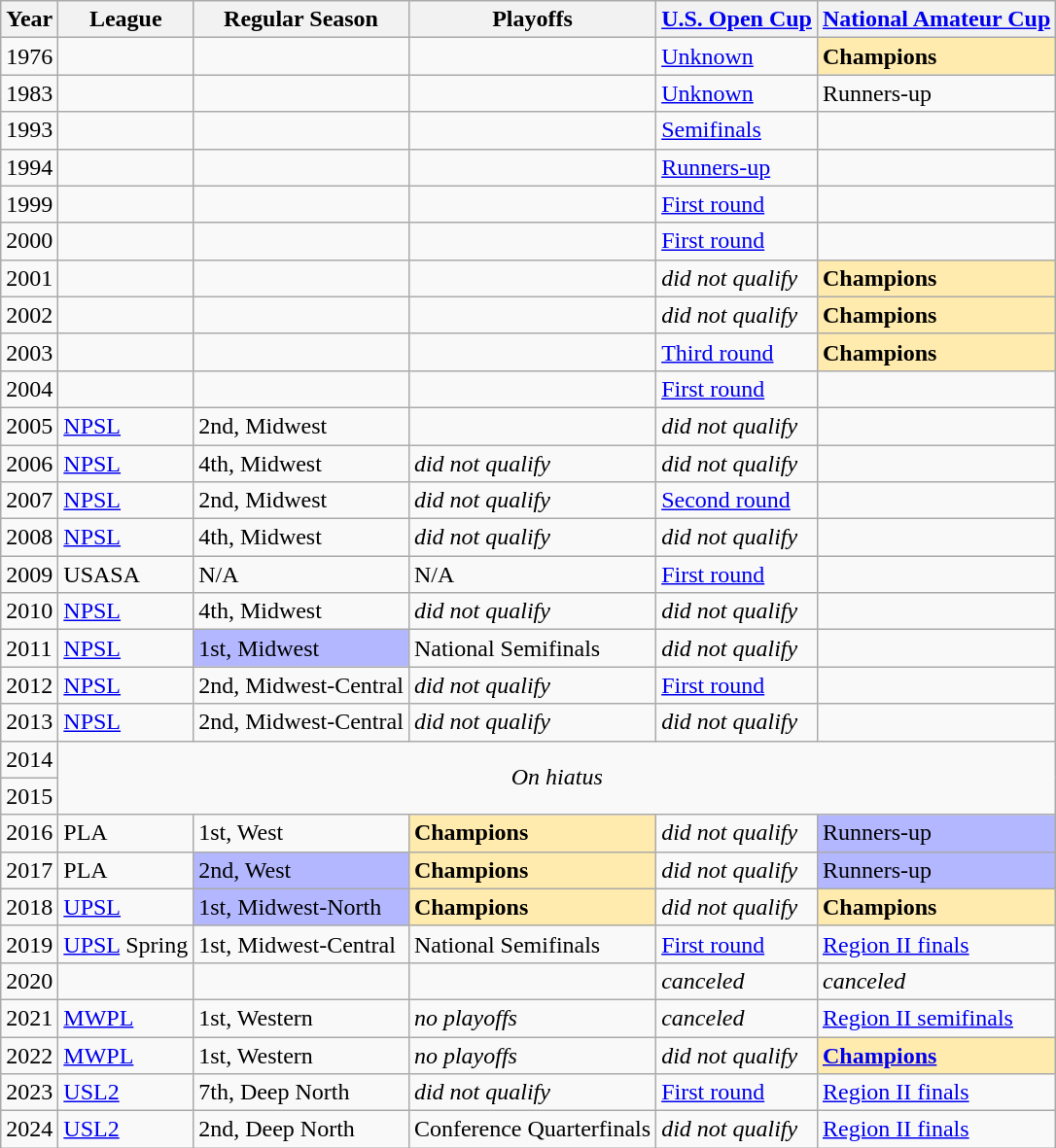<table class="wikitable">
<tr>
<th>Year</th>
<th>League</th>
<th>Regular Season</th>
<th>Playoffs</th>
<th><a href='#'>U.S. Open Cup</a></th>
<th><a href='#'>National Amateur Cup</a></th>
</tr>
<tr>
<td>1976</td>
<td align="center"></td>
<td></td>
<td></td>
<td><a href='#'>Unknown</a></td>
<td bgcolor="FFEBAD"><strong>Champions</strong></td>
</tr>
<tr>
<td>1983</td>
<td></td>
<td></td>
<td></td>
<td><a href='#'>Unknown</a></td>
<td>Runners-up</td>
</tr>
<tr>
<td>1993</td>
<td></td>
<td></td>
<td></td>
<td><a href='#'>Semifinals</a></td>
<td></td>
</tr>
<tr>
<td>1994</td>
<td></td>
<td></td>
<td></td>
<td><a href='#'>Runners-up</a></td>
<td></td>
</tr>
<tr>
<td>1999</td>
<td></td>
<td></td>
<td></td>
<td><a href='#'>First round</a></td>
<td></td>
</tr>
<tr>
<td>2000</td>
<td></td>
<td></td>
<td></td>
<td><a href='#'>First round</a></td>
<td></td>
</tr>
<tr>
<td>2001</td>
<td></td>
<td></td>
<td></td>
<td><em>did not qualify</em></td>
<td bgcolor="FFEBAD"><strong>Champions</strong></td>
</tr>
<tr>
<td>2002</td>
<td align="center"></td>
<td></td>
<td></td>
<td><em>did not qualify</em></td>
<td bgcolor="FFEBAD"><strong>Champions</strong></td>
</tr>
<tr>
<td>2003</td>
<td></td>
<td></td>
<td></td>
<td><a href='#'>Third round</a></td>
<td bgcolor="FFEBAD"><strong>Champions</strong></td>
</tr>
<tr>
<td>2004</td>
<td></td>
<td></td>
<td></td>
<td><a href='#'>First round</a></td>
<td></td>
</tr>
<tr>
<td>2005</td>
<td><a href='#'>NPSL</a></td>
<td>2nd, Midwest</td>
<td></td>
<td><em>did not qualify</em></td>
<td></td>
</tr>
<tr>
<td>2006</td>
<td><a href='#'>NPSL</a></td>
<td>4th, Midwest</td>
<td><em>did not qualify</em></td>
<td><em>did not qualify</em></td>
<td></td>
</tr>
<tr>
<td>2007</td>
<td><a href='#'>NPSL</a></td>
<td>2nd, Midwest</td>
<td><em>did not qualify</em></td>
<td><a href='#'>Second round</a></td>
<td></td>
</tr>
<tr>
<td>2008</td>
<td><a href='#'>NPSL</a></td>
<td>4th, Midwest</td>
<td><em>did not qualify</em></td>
<td><em>did not qualify</em></td>
<td></td>
</tr>
<tr>
<td>2009</td>
<td>USASA</td>
<td>N/A</td>
<td>N/A</td>
<td><a href='#'>First round</a></td>
<td></td>
</tr>
<tr>
<td>2010</td>
<td><a href='#'>NPSL</a></td>
<td>4th, Midwest</td>
<td><em>did not qualify</em></td>
<td><em>did not qualify</em></td>
<td></td>
</tr>
<tr>
<td>2011</td>
<td><a href='#'>NPSL</a></td>
<td bgcolor="B3B7FF">1st, Midwest</td>
<td>National Semifinals</td>
<td><em>did not qualify</em></td>
<td></td>
</tr>
<tr>
<td>2012</td>
<td><a href='#'>NPSL</a></td>
<td>2nd, Midwest-Central</td>
<td><em>did not qualify</em></td>
<td><a href='#'>First round</a></td>
<td></td>
</tr>
<tr>
<td>2013</td>
<td><a href='#'>NPSL</a></td>
<td>2nd, Midwest-Central</td>
<td><em>did not qualify</em></td>
<td><em>did not qualify</em></td>
<td></td>
</tr>
<tr>
<td>2014</td>
<td colspan="5" rowspan="2" align=center><em>On hiatus</em></td>
</tr>
<tr>
<td>2015</td>
</tr>
<tr>
<td>2016</td>
<td>PLA</td>
<td>1st, West</td>
<td bgcolor="FFEBAD"><strong>Champions</strong></td>
<td><em>did not qualify</em></td>
<td bgcolor="B3B7FF">Runners-up</td>
</tr>
<tr>
<td>2017</td>
<td>PLA</td>
<td bgcolor="B3B7FF">2nd, West</td>
<td bgcolor="FFEBAD"><strong>Champions</strong></td>
<td><em>did not qualify</em></td>
<td bgcolor="B3B7FF">Runners-up</td>
</tr>
<tr>
<td>2018</td>
<td><a href='#'>UPSL</a></td>
<td bgcolor="B3B7FF">1st, Midwest-North</td>
<td bgcolor="FFEBAD"><strong>Champions</strong></td>
<td><em>did not qualify</em></td>
<td bgcolor="FFEBAD"><strong>Champions</strong></td>
</tr>
<tr>
<td>2019</td>
<td><a href='#'>UPSL</a> Spring</td>
<td>1st, Midwest-Central</td>
<td>National Semifinals</td>
<td><a href='#'>First round</a></td>
<td><a href='#'>Region II finals</a></td>
</tr>
<tr>
<td>2020</td>
<td></td>
<td></td>
<td></td>
<td><em>canceled</em></td>
<td><em>canceled</em></td>
</tr>
<tr>
<td>2021</td>
<td><a href='#'>MWPL</a></td>
<td>1st, Western</td>
<td><em>no playoffs</em></td>
<td><em>canceled</em></td>
<td><a href='#'>Region II semifinals</a></td>
</tr>
<tr>
<td>2022</td>
<td><a href='#'>MWPL</a></td>
<td>1st, Western</td>
<td><em>no playoffs</em></td>
<td><em>did not qualify</em></td>
<td bgcolor="FFEBAD"><a href='#'><strong>Champions</strong></a></td>
</tr>
<tr>
<td>2023</td>
<td><a href='#'>USL2</a></td>
<td>7th, Deep North</td>
<td><em>did not qualify</em></td>
<td><a href='#'>First round</a></td>
<td><a href='#'>Region II finals</a></td>
</tr>
<tr>
<td>2024</td>
<td><a href='#'>USL2</a></td>
<td>2nd, Deep North</td>
<td>Conference Quarterfinals</td>
<td><em>did not qualify</em></td>
<td><a href='#'>Region II finals</a></td>
</tr>
</table>
